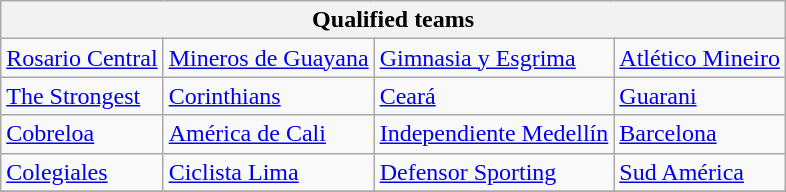<table class="wikitable">
<tr>
<th colspan=4>Qualified teams</th>
</tr>
<tr>
<td> <a href='#'>Rosario Central</a></td>
<td> <a href='#'>Mineros de Guayana</a></td>
<td> <a href='#'>Gimnasia y Esgrima</a></td>
<td> <a href='#'>Atlético Mineiro</a></td>
</tr>
<tr>
<td> <a href='#'>The Strongest</a></td>
<td> <a href='#'>Corinthians</a></td>
<td> <a href='#'>Ceará</a></td>
<td> <a href='#'>Guarani</a></td>
</tr>
<tr>
<td> <a href='#'>Cobreloa</a></td>
<td> <a href='#'>América de Cali</a></td>
<td> <a href='#'>Independiente Medellín</a></td>
<td> <a href='#'>Barcelona</a></td>
</tr>
<tr>
<td> <a href='#'>Colegiales</a></td>
<td> <a href='#'>Ciclista Lima</a></td>
<td> <a href='#'>Defensor Sporting</a></td>
<td> <a href='#'>Sud América</a></td>
</tr>
<tr>
</tr>
</table>
